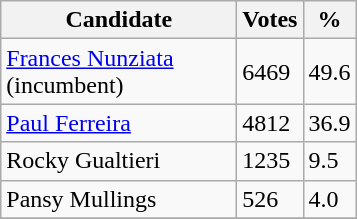<table class="wikitable">
<tr>
<th bgcolor="#DDDDFF" width="150px">Candidate</th>
<th bgcolor="#DDDDFF">Votes</th>
<th bgcolor="#DDDDFF">%</th>
</tr>
<tr>
<td><a href='#'>Frances Nunziata</a> (incumbent)</td>
<td>6469</td>
<td>49.6</td>
</tr>
<tr>
<td><a href='#'>Paul Ferreira</a></td>
<td>4812</td>
<td>36.9</td>
</tr>
<tr>
<td>Rocky Gualtieri</td>
<td>1235</td>
<td>9.5</td>
</tr>
<tr>
<td>Pansy Mullings</td>
<td>526</td>
<td>4.0</td>
</tr>
<tr>
</tr>
</table>
